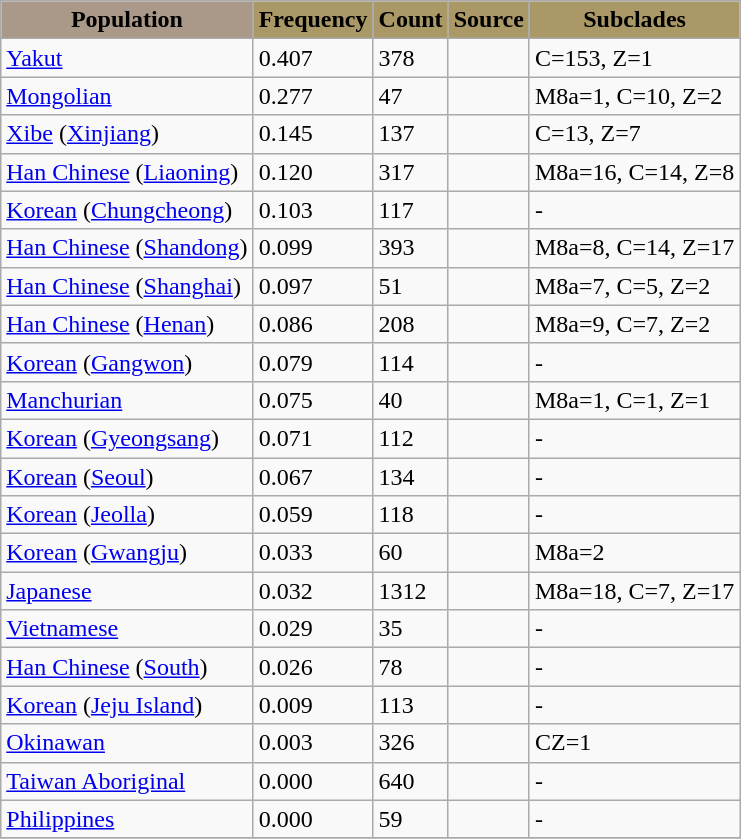<table class="wikitable" style="float: Left;">
<tr>
<th align="center" style="background:#a98;"><strong>Population</strong></th>
<th align="center" style="background:#a96;"><strong>Frequency</strong></th>
<th align="center" style="background:#a96;"><strong>Count</strong></th>
<th align="center" style="background:#a96;"><strong>Source</strong></th>
<th align="center" style="background:#a96;"><strong>Subclades</strong></th>
</tr>
<tr>
<td><a href='#'>Yakut</a></td>
<td>0.407</td>
<td>378</td>
<td></td>
<td>C=153, Z=1</td>
</tr>
<tr>
<td><a href='#'>Mongolian</a></td>
<td>0.277</td>
<td>47</td>
<td></td>
<td>M8a=1, C=10, Z=2</td>
</tr>
<tr>
<td><a href='#'>Xibe</a> (<a href='#'>Xinjiang</a>)</td>
<td>0.145</td>
<td>137</td>
<td></td>
<td>C=13, Z=7</td>
</tr>
<tr>
<td><a href='#'>Han Chinese</a> (<a href='#'>Liaoning</a>)</td>
<td>0.120</td>
<td>317</td>
<td></td>
<td>M8a=16, C=14, Z=8</td>
</tr>
<tr>
<td><a href='#'>Korean</a> (<a href='#'>Chungcheong</a>)</td>
<td>0.103</td>
<td>117</td>
<td></td>
<td>-</td>
</tr>
<tr>
<td><a href='#'>Han Chinese</a> (<a href='#'>Shandong</a>)</td>
<td>0.099</td>
<td>393</td>
<td></td>
<td>M8a=8, C=14, Z=17</td>
</tr>
<tr>
<td><a href='#'>Han Chinese</a> (<a href='#'>Shanghai</a>)</td>
<td>0.097</td>
<td>51</td>
<td></td>
<td>M8a=7, C=5, Z=2</td>
</tr>
<tr>
<td><a href='#'>Han Chinese</a> (<a href='#'>Henan</a>)</td>
<td>0.086</td>
<td>208</td>
<td></td>
<td>M8a=9, C=7, Z=2</td>
</tr>
<tr>
<td><a href='#'>Korean</a> (<a href='#'>Gangwon</a>)</td>
<td>0.079</td>
<td>114</td>
<td></td>
<td>-</td>
</tr>
<tr>
<td><a href='#'>Manchurian</a></td>
<td>0.075</td>
<td>40</td>
<td></td>
<td>M8a=1, C=1, Z=1</td>
</tr>
<tr>
<td><a href='#'>Korean</a> (<a href='#'>Gyeongsang</a>)</td>
<td>0.071</td>
<td>112</td>
<td></td>
<td>-</td>
</tr>
<tr>
<td><a href='#'>Korean</a> (<a href='#'>Seoul</a>)</td>
<td>0.067</td>
<td>134</td>
<td></td>
<td>-</td>
</tr>
<tr>
<td><a href='#'>Korean</a> (<a href='#'>Jeolla</a>)</td>
<td>0.059</td>
<td>118</td>
<td></td>
<td>-</td>
</tr>
<tr>
<td><a href='#'>Korean</a> (<a href='#'>Gwangju</a>)</td>
<td>0.033</td>
<td>60</td>
<td></td>
<td>M8a=2</td>
</tr>
<tr>
<td><a href='#'>Japanese</a></td>
<td>0.032</td>
<td>1312</td>
<td></td>
<td>M8a=18, C=7, Z=17</td>
</tr>
<tr>
<td><a href='#'>Vietnamese</a></td>
<td>0.029</td>
<td>35</td>
<td></td>
<td>-</td>
</tr>
<tr>
<td><a href='#'>Han Chinese</a> (<a href='#'>South</a>)</td>
<td>0.026</td>
<td>78</td>
<td></td>
<td>-</td>
</tr>
<tr>
<td><a href='#'>Korean</a> (<a href='#'>Jeju Island</a>)</td>
<td>0.009</td>
<td>113</td>
<td></td>
<td>-</td>
</tr>
<tr>
<td><a href='#'>Okinawan</a></td>
<td>0.003</td>
<td>326</td>
<td></td>
<td>CZ=1</td>
</tr>
<tr>
<td><a href='#'>Taiwan Aboriginal</a></td>
<td>0.000</td>
<td>640</td>
<td></td>
<td>-</td>
</tr>
<tr>
<td><a href='#'>Philippines</a></td>
<td>0.000</td>
<td>59</td>
<td></td>
<td>-</td>
</tr>
<tr>
</tr>
</table>
